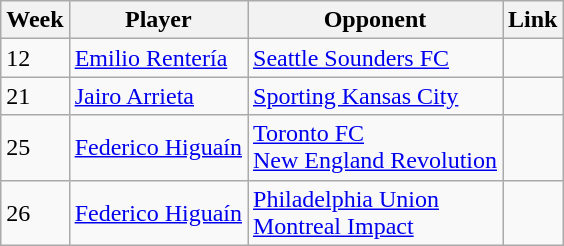<table class=wikitable>
<tr>
<th>Week</th>
<th>Player</th>
<th>Opponent</th>
<th>Link</th>
</tr>
<tr>
<td>12</td>
<td> <a href='#'>Emilio Rentería</a></td>
<td><a href='#'>Seattle Sounders FC</a></td>
<td></td>
</tr>
<tr>
<td>21</td>
<td> <a href='#'>Jairo Arrieta</a></td>
<td><a href='#'>Sporting Kansas City</a></td>
<td></td>
</tr>
<tr>
<td>25</td>
<td> <a href='#'>Federico Higuaín</a></td>
<td><a href='#'>Toronto FC</a><br><a href='#'>New England Revolution</a></td>
<td></td>
</tr>
<tr>
<td>26</td>
<td> <a href='#'>Federico Higuaín</a></td>
<td><a href='#'>Philadelphia Union</a><br><a href='#'>Montreal Impact</a></td>
<td></td>
</tr>
</table>
